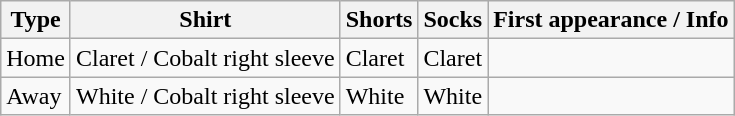<table class="wikitable">
<tr>
<th>Type</th>
<th>Shirt</th>
<th>Shorts</th>
<th>Socks</th>
<th>First appearance / Info</th>
</tr>
<tr>
<td>Home</td>
<td>Claret / Cobalt right sleeve</td>
<td>Claret</td>
<td>Claret</td>
<td></td>
</tr>
<tr>
<td>Away</td>
<td>White / Cobalt right sleeve</td>
<td>White</td>
<td>White</td>
<td></td>
</tr>
</table>
